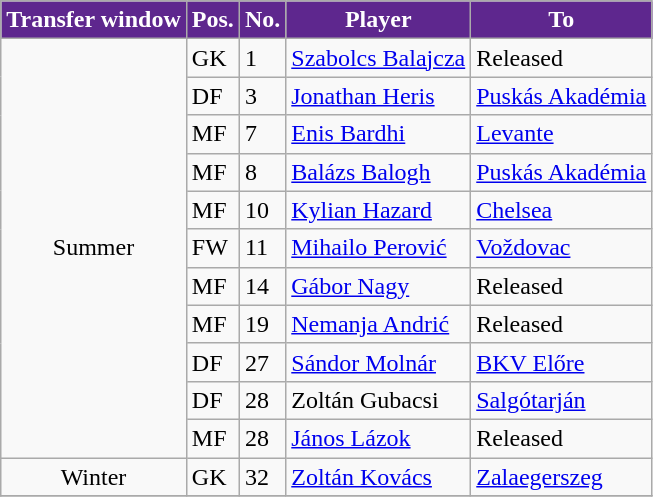<table class="wikitable plainrowheaders sortable">
<tr>
<th style="background-color:#5E278E;color:white">Transfer window</th>
<th style="background-color:#5E278E;color:white">Pos.</th>
<th style="background-color:#5E278E;color:white">No.</th>
<th style="background-color:#5E278E;color:white">Player</th>
<th style="background-color:#5E278E;color:white">To</th>
</tr>
<tr>
<td rowspan="11" style="text-align:center;">Summer</td>
<td style=text-aligncenter;>GK</td>
<td style=text-aligncenter;>1</td>
<td style=text-alignleft;> <a href='#'>Szabolcs Balajcza</a></td>
<td style=text-alignleft;>Released</td>
</tr>
<tr>
<td style=text-aligncenter;>DF</td>
<td style=text-aligncenter;>3</td>
<td style=text-alignleft;> <a href='#'>Jonathan Heris</a></td>
<td style=text-alignleft;><a href='#'>Puskás Akadémia</a></td>
</tr>
<tr>
<td style=text-aligncenter;>MF</td>
<td style=text-aligncenter;>7</td>
<td style=text-alignleft;> <a href='#'>Enis Bardhi</a></td>
<td style=text-alignleft;> <a href='#'>Levante</a></td>
</tr>
<tr>
<td style=text-aligncenter;>MF</td>
<td style=text-aligncenter;>8</td>
<td style=text-alignleft;> <a href='#'>Balázs Balogh</a></td>
<td style=text-alignleft;><a href='#'>Puskás Akadémia</a></td>
</tr>
<tr>
<td style=text-aligncenter;>MF</td>
<td style=text-aligncenter;>10</td>
<td style=text-alignleft;> <a href='#'>Kylian Hazard</a></td>
<td style=text-alignleft;> <a href='#'>Chelsea</a></td>
</tr>
<tr>
<td style=text-aligncenter;>FW</td>
<td style=text-aligncenter;>11</td>
<td style=text-alignleft;> <a href='#'>Mihailo Perović</a></td>
<td style=text-alignleft;> <a href='#'>Voždovac</a></td>
</tr>
<tr>
<td style=text-aligncenter;>MF</td>
<td style=text-aligncenter;>14</td>
<td style=text-alignleft;> <a href='#'>Gábor Nagy</a></td>
<td style=text-alignleft;>Released</td>
</tr>
<tr>
<td style=text-aligncenter;>MF</td>
<td style=text-aligncenter;>19</td>
<td style=text-alignleft;> <a href='#'>Nemanja Andrić</a></td>
<td style=text-alignleft;>Released</td>
</tr>
<tr>
<td style=text-aligncenter;>DF</td>
<td style=text-aligncenter;>27</td>
<td style=text-alignleft;> <a href='#'>Sándor Molnár</a></td>
<td style=text-alignleft;><a href='#'>BKV Előre</a></td>
</tr>
<tr>
<td style=text-aligncenter;>DF</td>
<td style=text-aligncenter;>28</td>
<td style=text-alignleft;> Zoltán Gubacsi</td>
<td style=text-alignleft;><a href='#'>Salgótarján</a></td>
</tr>
<tr>
<td style=text-aligncenter;>MF</td>
<td style=text-aligncenter;>28</td>
<td style=text-alignleft;> <a href='#'>János Lázok</a></td>
<td style=text-alignleft;>Released</td>
</tr>
<tr>
<td style="text-align:center;">Winter</td>
<td style=text-aligncenter;>GK</td>
<td style=text-aligncenter;>32</td>
<td style=text-alignleft;> <a href='#'>Zoltán Kovács</a></td>
<td style=text-alignleft;><a href='#'>Zalaegerszeg</a></td>
</tr>
<tr>
</tr>
</table>
